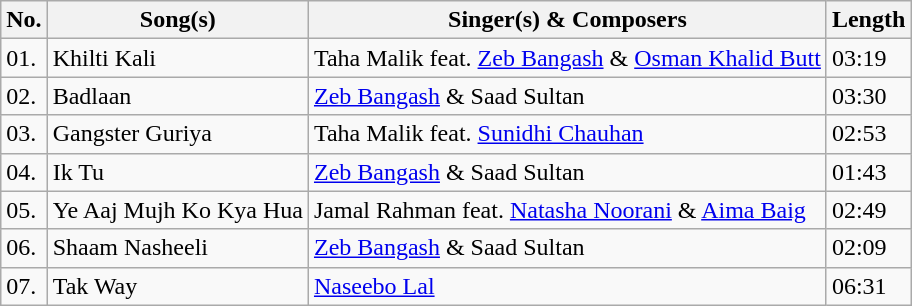<table class="wikitable sortable">
<tr>
<th>No.</th>
<th>Song(s)</th>
<th>Singer(s) & Composers</th>
<th>Length</th>
</tr>
<tr>
<td>01.</td>
<td>Khilti Kali</td>
<td>Taha Malik feat. <a href='#'>Zeb Bangash</a> & <a href='#'>Osman Khalid Butt</a></td>
<td>03:19</td>
</tr>
<tr>
<td>02.</td>
<td>Badlaan</td>
<td><a href='#'>Zeb Bangash</a> & Saad Sultan</td>
<td>03:30</td>
</tr>
<tr>
<td>03.</td>
<td>Gangster Guriya</td>
<td>Taha Malik feat. <a href='#'>Sunidhi Chauhan</a></td>
<td>02:53</td>
</tr>
<tr>
<td>04.</td>
<td>Ik Tu</td>
<td><a href='#'>Zeb Bangash</a> & Saad Sultan</td>
<td>01:43</td>
</tr>
<tr>
<td>05.</td>
<td>Ye Aaj Mujh Ko Kya Hua</td>
<td>Jamal Rahman feat. <a href='#'>Natasha Noorani</a> & <a href='#'>Aima Baig</a></td>
<td>02:49</td>
</tr>
<tr>
<td>06.</td>
<td>Shaam Nasheeli</td>
<td><a href='#'>Zeb Bangash</a> & Saad Sultan</td>
<td>02:09</td>
</tr>
<tr>
<td>07.</td>
<td>Tak Way</td>
<td><a href='#'>Naseebo Lal</a></td>
<td>06:31</td>
</tr>
</table>
